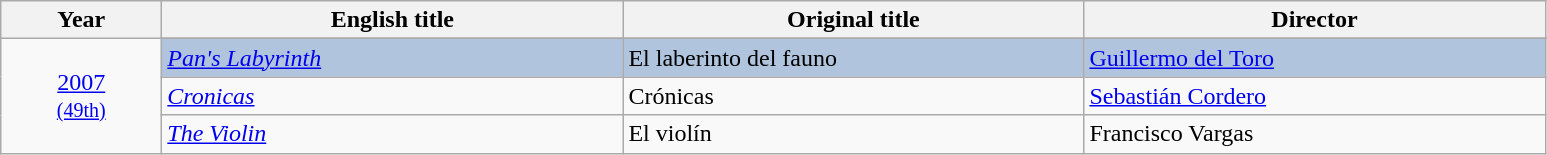<table class="wikitable">
<tr>
<th width="100"><strong>Year</strong></th>
<th width="300"><strong>English title</strong></th>
<th width="300"><strong>Original title</strong></th>
<th width="300"><strong>Director</strong></th>
</tr>
<tr>
<td rowspan="5" style="text-align:center;"><a href='#'>2007</a><br><small><a href='#'>(49th)</a></small></td>
</tr>
<tr style="background:#B0C4DE;">
<td><em><a href='#'>Pan's Labyrinth</a></em></td>
<td>El laberinto del fauno</td>
<td><a href='#'>Guillermo del Toro</a></td>
</tr>
<tr>
<td><em><a href='#'>Cronicas</a></em></td>
<td>Crónicas</td>
<td><a href='#'>Sebastián Cordero</a></td>
</tr>
<tr>
<td><em><a href='#'>The Violin</a></em></td>
<td>El violín</td>
<td>Francisco Vargas</td>
</tr>
</table>
